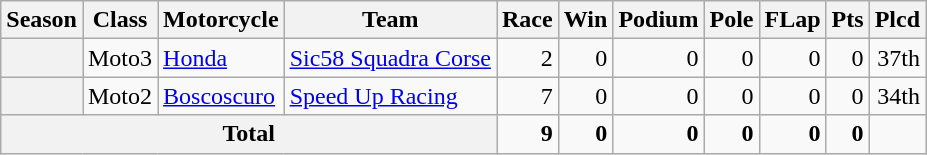<table class="wikitable" style=text-align:right;">
<tr>
<th>Season</th>
<th>Class</th>
<th>Motorcycle</th>
<th>Team</th>
<th>Race</th>
<th>Win</th>
<th>Podium</th>
<th>Pole</th>
<th>FLap</th>
<th>Pts</th>
<th>Plcd</th>
</tr>
<tr>
<th></th>
<td>Moto3</td>
<td style="text-align:left;"><a href='#'>Honda</a></td>
<td style="text-align:left;"><a href='#'>Sic58 Squadra Corse</a></td>
<td>2</td>
<td>0</td>
<td>0</td>
<td>0</td>
<td>0</td>
<td>0</td>
<td>37th</td>
</tr>
<tr>
<th></th>
<td>Moto2</td>
<td style="text-align:left;"><a href='#'>Boscoscuro</a></td>
<td style="text-align:left;"><a href='#'>Speed Up Racing</a></td>
<td>7</td>
<td>0</td>
<td>0</td>
<td>0</td>
<td>0</td>
<td>0</td>
<td>34th</td>
</tr>
<tr>
<th colspan="4">Total</th>
<td><strong>9</strong></td>
<td><strong>0</strong></td>
<td><strong>0</strong></td>
<td><strong>0</strong></td>
<td><strong>0</strong></td>
<td><strong>0</strong></td>
<td></td>
</tr>
</table>
